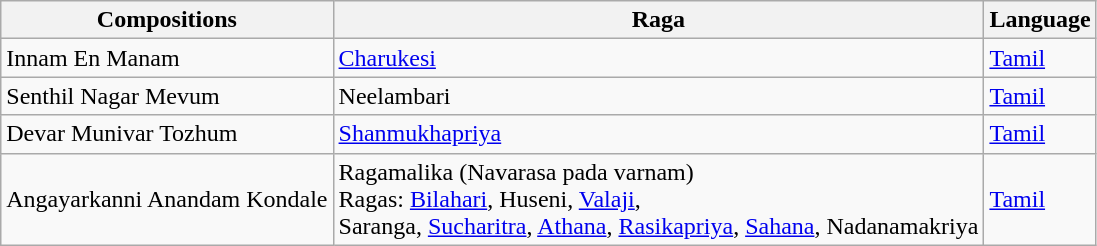<table class="wikitable">
<tr>
<th>Compositions</th>
<th>Raga</th>
<th>Language</th>
</tr>
<tr>
<td>Innam En Manam</td>
<td><a href='#'>Charukesi</a></td>
<td><a href='#'>Tamil</a></td>
</tr>
<tr>
<td>Senthil Nagar Mevum</td>
<td>Neelambari</td>
<td><a href='#'>Tamil</a></td>
</tr>
<tr>
<td>Devar Munivar Tozhum     </td>
<td><a href='#'>Shanmukhapriya</a></td>
<td><a href='#'>Tamil</a></td>
</tr>
<tr>
<td>Angayarkanni Anandam Kondale</td>
<td>Ragamalika (Navarasa pada varnam)<br>Ragas: <a href='#'>Bilahari</a>, Huseni, <a href='#'>Valaji</a>,<br>Saranga, <a href='#'>Sucharitra</a>, <a href='#'>Athana</a>, <a href='#'>Rasikapriya</a>, <a href='#'>Sahana</a>, Nadanamakriya</td>
<td><a href='#'>Tamil</a></td>
</tr>
</table>
